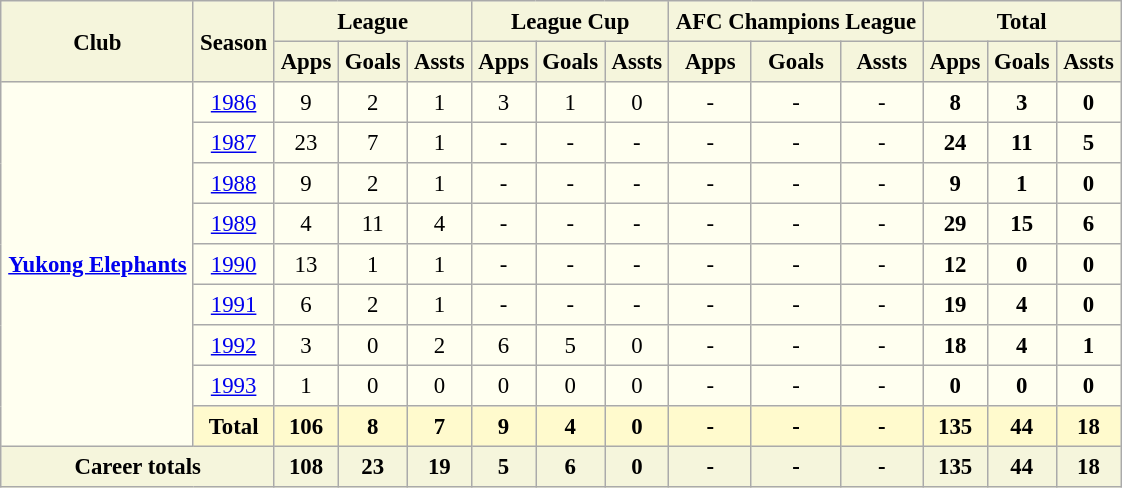<table border=1 align=center cellpadding=4 cellspacing=2 style="background: ivory; font-size: 95%; border: 1px #aaaaaa solid; border-collapse: collapse; clear:center">
<tr style="background:beige">
<th rowspan="2">Club</th>
<th rowspan="2">Season</th>
<th colspan="3">League</th>
<th colspan="3">League Cup</th>
<th colspan="3">AFC Champions League</th>
<th colspan="3">Total</th>
</tr>
<tr style="background:beige">
<th>Apps</th>
<th>Goals</th>
<th>Assts</th>
<th>Apps</th>
<th>Goals</th>
<th>Assts</th>
<th>Apps</th>
<th>Goals</th>
<th>Assts</th>
<th>Apps</th>
<th>Goals</th>
<th>Assts</th>
</tr>
<tr>
<td rowspan="9" align=center valign=center><strong><a href='#'>Yukong Elephants</a></strong></td>
<td align="center"><a href='#'>1986</a></td>
<td align="center">9</td>
<td align="center">2</td>
<td align="center">1</td>
<td align="center">3</td>
<td align="center">1</td>
<td align="center">0</td>
<td align="center">-</td>
<td align="center">-</td>
<td align="center">-</td>
<th>8</th>
<th>3</th>
<th>0</th>
</tr>
<tr>
<td align="center"><a href='#'>1987</a></td>
<td align="center">23</td>
<td align="center">7</td>
<td align="center">1</td>
<td align="center">-</td>
<td align="center">-</td>
<td align="center">-</td>
<td align="center">-</td>
<td align="center">-</td>
<td align="center">-</td>
<th>24</th>
<th>11</th>
<th>5</th>
</tr>
<tr>
<td align="center"><a href='#'>1988</a></td>
<td align="center">9</td>
<td align="center">2</td>
<td align="center">1</td>
<td align="center">-</td>
<td align="center">-</td>
<td align="center">-</td>
<td align="center">-</td>
<td align="center">-</td>
<td align="center">-</td>
<th>9</th>
<th>1</th>
<th>0</th>
</tr>
<tr>
<td align="center"><a href='#'>1989</a></td>
<td align="center">4</td>
<td align="center">11</td>
<td align="center">4</td>
<td align="center">-</td>
<td align="center">-</td>
<td align="center">-</td>
<td align="center">-</td>
<td align="center">-</td>
<td align="center">-</td>
<th>29</th>
<th>15</th>
<th>6</th>
</tr>
<tr>
<td align="center"><a href='#'>1990</a></td>
<td align="center">13</td>
<td align="center">1</td>
<td align="center">1</td>
<td align="center">-</td>
<td align="center">-</td>
<td align="center">-</td>
<td align="center">-</td>
<td align="center">-</td>
<td align="center">-</td>
<th>12</th>
<th>0</th>
<th>0</th>
</tr>
<tr>
<td align="center"><a href='#'>1991</a></td>
<td align="center">6</td>
<td align="center">2</td>
<td align="center">1</td>
<td align="center">-</td>
<td align="center">-</td>
<td align="center">-</td>
<td align="center">-</td>
<td align="center">-</td>
<td align="center">-</td>
<th>19</th>
<th>4</th>
<th>0</th>
</tr>
<tr>
<td align="center"><a href='#'>1992</a></td>
<td align="center">3</td>
<td align="center">0</td>
<td align="center">2</td>
<td align="center">6</td>
<td align="center">5</td>
<td align="center">0</td>
<td align="center">-</td>
<td align="center">-</td>
<td align="center">-</td>
<th>18</th>
<th>4</th>
<th>1</th>
</tr>
<tr>
<td align="center"><a href='#'>1993</a></td>
<td align="center">1</td>
<td align="center">0</td>
<td align="center">0</td>
<td align="center">0</td>
<td align="center">0</td>
<td align="center">0</td>
<td align="center">-</td>
<td align="center">-</td>
<td align="center">-</td>
<th>0</th>
<th>0</th>
<th>0</th>
</tr>
<tr style="background:lemonchiffon">
<th>Total</th>
<th>106</th>
<th>8</th>
<th>7</th>
<th>9</th>
<th>4</th>
<th>0</th>
<th>-</th>
<th>-</th>
<th>-</th>
<th>135</th>
<th>44</th>
<th>18</th>
</tr>
<tr style="background:beige">
<th colspan="2">Career totals</th>
<th>108</th>
<th>23</th>
<th>19</th>
<th>5</th>
<th>6</th>
<th>0</th>
<th>-</th>
<th>-</th>
<th>-</th>
<th>135</th>
<th>44</th>
<th>18</th>
</tr>
</table>
